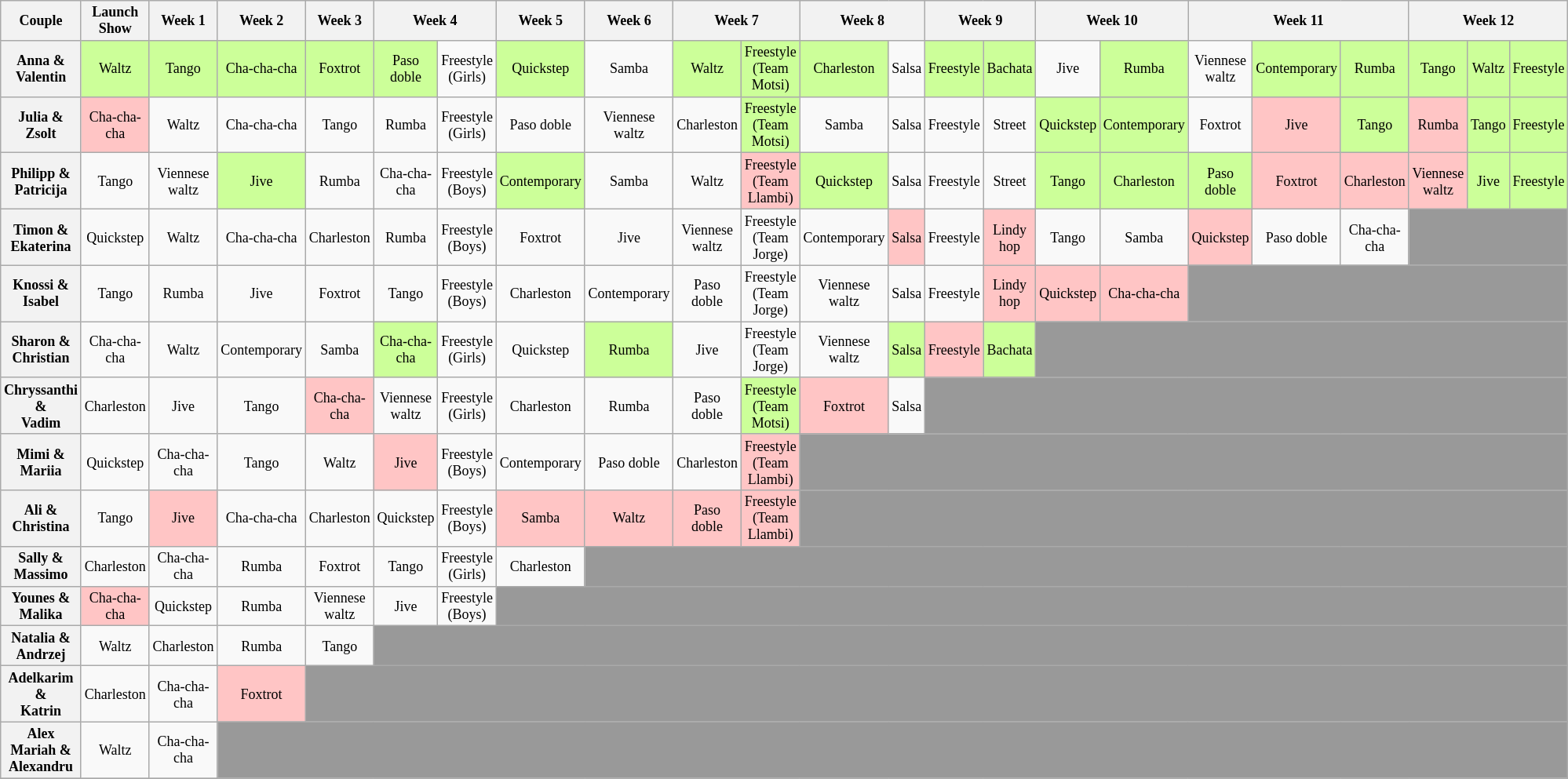<table class="wikitable center" style="text-align:center; font-size:75%; line-height:14px;">
<tr>
<th style="width: 10em">Couple</th>
<th>Launch Show</th>
<th>Week 1</th>
<th>Week 2</th>
<th>Week 3</th>
<th colspan=2>Week 4</th>
<th>Week 5</th>
<th>Week 6</th>
<th colspan=2>Week 7</th>
<th colspan=2>Week 8</th>
<th colspan=2>Week 9</th>
<th colspan=2>Week 10</th>
<th colspan=3>Week 11</th>
<th colspan=3>Week 12</th>
</tr>
<tr>
<th scope="row">Anna &<br> Valentin</th>
<td bgcolor="#ccff99">Waltz</td>
<td bgcolor="#ccff99">Tango</td>
<td bgcolor="#ccff99">Cha-cha-cha</td>
<td bgcolor="#ccff99">Foxtrot</td>
<td bgcolor="#ccff99">Paso doble</td>
<td>Freestyle<br>(Girls)</td>
<td bgcolor="#ccff99">Quickstep</td>
<td>Samba</td>
<td bgcolor="#ccff99">Waltz</td>
<td bgcolor="#ccff99">Freestyle<br>(Team Motsi)</td>
<td bgcolor="#ccff99">Charleston</td>
<td>Salsa</td>
<td bgcolor="#ccff99">Freestyle</td>
<td bgcolor="#ccff99">Bachata</td>
<td>Jive</td>
<td bgcolor="#ccff99">Rumba</td>
<td>Viennese waltz</td>
<td bgcolor="#ccff99">Contemporary</td>
<td bgcolor="#ccff99">Rumba</td>
<td bgcolor="#ccff99">Tango</td>
<td bgcolor="#ccff99">Waltz</td>
<td bgcolor="#ccff99">Freestyle</td>
</tr>
<tr>
<th>Julia & <br> Zsolt</th>
<td bgcolor="#ffc5c5">Cha-cha-cha</td>
<td>Waltz</td>
<td>Cha-cha-cha</td>
<td>Tango</td>
<td>Rumba</td>
<td>Freestyle<br>(Girls)</td>
<td>Paso doble</td>
<td>Viennese waltz</td>
<td>Charleston</td>
<td bgcolor="#ccff99">Freestyle<br>(Team Motsi)</td>
<td>Samba</td>
<td>Salsa</td>
<td>Freestyle</td>
<td>Street</td>
<td bgcolor="#ccff99">Quickstep</td>
<td bgcolor="#ccff99">Contemporary</td>
<td>Foxtrot</td>
<td bgcolor="#ffc5c5">Jive</td>
<td bgcolor="#ccff99">Tango</td>
<td bgcolor="#ffc5c5">Rumba</td>
<td bgcolor="#ccff99">Tango</td>
<td bgcolor="#ccff99">Freestyle</td>
</tr>
<tr>
<th>Philipp &<br> Patricija</th>
<td>Tango</td>
<td>Viennese waltz</td>
<td bgcolor="#ccff99">Jive</td>
<td>Rumba</td>
<td>Cha-cha-cha</td>
<td>Freestyle<br>(Boys)</td>
<td bgcolor="#ccff99">Contemporary</td>
<td>Samba</td>
<td>Waltz</td>
<td bgcolor="#ffc5c5">Freestyle<br>(Team Llambi)</td>
<td bgcolor="#ccff99">Quickstep</td>
<td>Salsa</td>
<td>Freestyle</td>
<td>Street</td>
<td bgcolor="#ccff99">Tango</td>
<td bgcolor="#ccff99">Charleston</td>
<td bgcolor="#ccff99">Paso doble</td>
<td bgcolor="#ffc5c5">Foxtrot</td>
<td bgcolor="#ffc5c5">Charleston</td>
<td bgcolor="#ffc5c5">Viennese waltz</td>
<td bgcolor="#ccff99">Jive</td>
<td bgcolor="#ccff99">Freestyle</td>
</tr>
<tr>
<th>Timon &<br> Ekaterina</th>
<td>Quickstep</td>
<td>Waltz</td>
<td>Cha-cha-cha</td>
<td>Charleston</td>
<td>Rumba</td>
<td>Freestyle<br>(Boys)</td>
<td>Foxtrot</td>
<td>Jive</td>
<td>Viennese waltz</td>
<td>Freestyle<br>(Team Jorge)</td>
<td>Contemporary</td>
<td bgcolor="#ffc5c5">Salsa</td>
<td>Freestyle</td>
<td bgcolor="#ffc5c5">Lindy hop</td>
<td>Tango</td>
<td>Samba</td>
<td bgcolor="#ffc5c5">Quickstep</td>
<td>Paso doble</td>
<td>Cha-cha-cha</td>
<td bgcolor="#999" colspan=3></td>
</tr>
<tr>
<th>Knossi &<br> Isabel</th>
<td>Tango</td>
<td>Rumba</td>
<td>Jive</td>
<td>Foxtrot</td>
<td>Tango</td>
<td>Freestyle<br>(Boys)</td>
<td>Charleston</td>
<td>Contemporary</td>
<td>Paso doble</td>
<td>Freestyle<br>(Team Jorge)</td>
<td>Viennese waltz</td>
<td>Salsa</td>
<td>Freestyle</td>
<td bgcolor="#ffc5c5">Lindy hop</td>
<td bgcolor="#ffc5c5">Quickstep</td>
<td bgcolor="#ffc5c5">Cha-cha-cha</td>
<td bgcolor="#999" colspan=6></td>
</tr>
<tr>
<th>Sharon &<br> Christian</th>
<td>Cha-cha-cha</td>
<td>Waltz</td>
<td>Contemporary</td>
<td>Samba</td>
<td bgcolor="#ccff99">Cha-cha-cha</td>
<td>Freestyle<br>(Girls)</td>
<td>Quickstep</td>
<td bgcolor="#ccff99">Rumba</td>
<td>Jive</td>
<td>Freestyle<br>(Team Jorge)</td>
<td>Viennese waltz</td>
<td bgcolor="#ccff99">Salsa</td>
<td bgcolor="#ffc5c5">Freestyle</td>
<td bgcolor="#ccff99">Bachata</td>
<td bgcolor="#999" colspan=8></td>
</tr>
<tr>
<th>Chryssanthi & <br> Vadim</th>
<td>Charleston</td>
<td>Jive</td>
<td>Tango</td>
<td bgcolor="#ffc5c5">Cha-cha-cha</td>
<td>Viennese waltz</td>
<td>Freestyle<br>(Girls)</td>
<td>Charleston</td>
<td>Rumba</td>
<td>Paso doble</td>
<td bgcolor="#ccff99">Freestyle<br>(Team Motsi)</td>
<td bgcolor="#ffc5c5">Foxtrot</td>
<td>Salsa</td>
<td bgcolor="#999" colspan=10></td>
</tr>
<tr>
<th>Mimi &<br> Mariia</th>
<td>Quickstep</td>
<td>Cha-cha-cha</td>
<td>Tango</td>
<td>Waltz</td>
<td bgcolor="#ffc5c5">Jive</td>
<td>Freestyle<br>(Boys)</td>
<td>Contemporary</td>
<td>Paso doble</td>
<td>Charleston</td>
<td bgcolor="#ffc5c5">Freestyle<br>(Team Llambi)</td>
<td bgcolor="#999" colspan=12></td>
</tr>
<tr>
<th>Ali & <br> Christina</th>
<td>Tango</td>
<td bgcolor="#ffc5c5">Jive</td>
<td>Cha-cha-cha</td>
<td>Charleston</td>
<td>Quickstep</td>
<td>Freestyle<br>(Boys)</td>
<td bgcolor="#ffc5c5">Samba</td>
<td bgcolor="#ffc5c5">Waltz</td>
<td bgcolor="#ffc5c5">Paso doble</td>
<td bgcolor="#ffc5c5">Freestyle<br>(Team Llambi)</td>
<td bgcolor="#999" colspan=12></td>
</tr>
<tr>
<th>Sally &<br> Massimo</th>
<td>Charleston</td>
<td>Cha-cha-cha</td>
<td>Rumba</td>
<td>Foxtrot</td>
<td>Tango</td>
<td>Freestyle<br>(Girls)</td>
<td>Charleston</td>
<td bgcolor="#999" colspan=15></td>
</tr>
<tr>
<th>Younes &<br> Malika</th>
<td bgcolor="#ffc5c5">Cha-cha-cha</td>
<td>Quickstep</td>
<td>Rumba</td>
<td>Viennese waltz</td>
<td>Jive</td>
<td>Freestyle<br>(Boys)</td>
<td bgcolor="#999" colspan=16></td>
</tr>
<tr>
<th>Natalia &<br> Andrzej</th>
<td>Waltz</td>
<td>Charleston</td>
<td>Rumba</td>
<td>Tango</td>
<td bgcolor="#999" colspan=18></td>
</tr>
<tr>
<th>Adelkarim &<br> Katrin</th>
<td>Charleston</td>
<td>Cha-cha-cha</td>
<td bgcolor="#ffc5c5">Foxtrot</td>
<td bgcolor="#999" colspan=19></td>
</tr>
<tr>
<th>Alex Mariah &<br> Alexandru</th>
<td>Waltz</td>
<td>Cha-cha-cha</td>
<td bgcolor="#999" colspan=20></td>
</tr>
<tr>
</tr>
</table>
